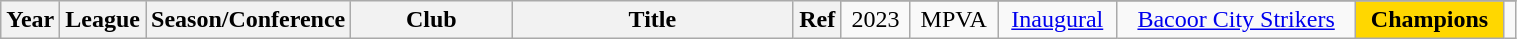<table class="wikitable sortable" style="text-align:center" width="80%">
<tr>
<th style="width:5px;" rowspan="2">Year</th>
<th style="width:25px;" rowspan="2">League</th>
<th style="width:100px;" rowspan="2">Season/Conference</th>
<th style="width:100px;" rowspan="2">Club</th>
<th style="width:180px;" rowspan="2">Title</th>
<th style="width:25px;" rowspan="2">Ref</th>
</tr>
<tr>
<td>2023</td>
<td>MPVA</td>
<td colspan=1><a href='#'>Inaugural</a></td>
<td><a href='#'>Bacoor City Strikers</a></td>
<td style="background:gold"><strong>Champions</strong></td>
<td></td>
</tr>
</table>
